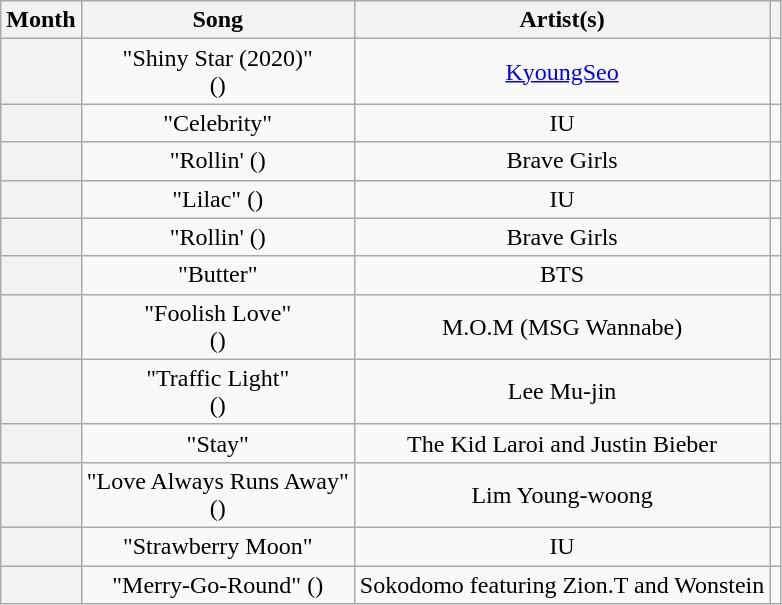<table class="wikitable sortable plainrowheaders" style="text-align:center">
<tr>
<th scope="col">Month</th>
<th scope="col">Song</th>
<th scope="col">Artist(s)</th>
<th scope="col" class="unsortable"></th>
</tr>
<tr>
<th scope="row"></th>
<td>"Shiny Star (2020)"<br>()</td>
<td><a href='#'>KyoungSeo</a></td>
<td></td>
</tr>
<tr>
<th scope="row"></th>
<td>"Celebrity"</td>
<td>IU</td>
<td></td>
</tr>
<tr>
<th scope="row"></th>
<td>"Rollin' ()</td>
<td>Brave Girls</td>
<td></td>
</tr>
<tr>
<th scope="row"></th>
<td>"Lilac" ()</td>
<td>IU</td>
<td></td>
</tr>
<tr>
<th scope="row"></th>
<td>"Rollin' ()</td>
<td>Brave Girls</td>
<td></td>
</tr>
<tr>
<th scope="row"></th>
<td>"Butter"</td>
<td>BTS</td>
<td></td>
</tr>
<tr>
<th scope="row"></th>
<td>"Foolish Love"<br>()</td>
<td>M.O.M (MSG Wannabe)</td>
<td></td>
</tr>
<tr>
<th scope="row"></th>
<td>"Traffic Light"<br>()</td>
<td>Lee Mu-jin</td>
<td></td>
</tr>
<tr>
<th scope="row"></th>
<td>"Stay"</td>
<td>The Kid Laroi and Justin Bieber</td>
<td></td>
</tr>
<tr>
<th scope="row"></th>
<td>"Love Always Runs Away"<br>()</td>
<td>Lim Young-woong</td>
<td></td>
</tr>
<tr>
<th scope="row"></th>
<td>"Strawberry Moon"</td>
<td>IU</td>
<td></td>
</tr>
<tr>
<th scope="row"></th>
<td>"Merry-Go-Round" ()</td>
<td>Sokodomo featuring Zion.T and Wonstein</td>
<td></td>
</tr>
</table>
